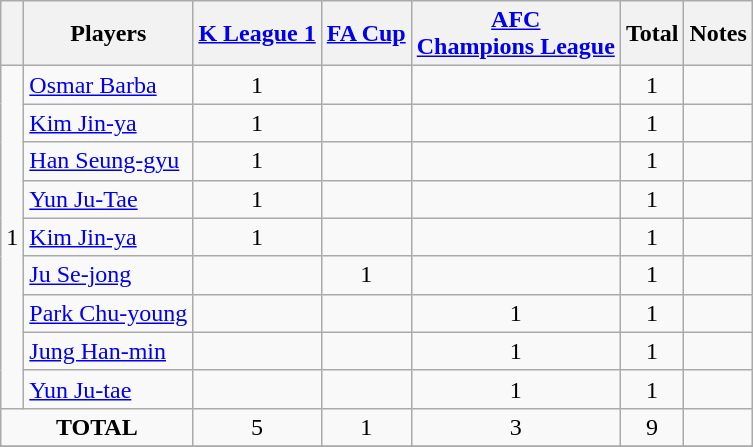<table class="wikitable" style="text-align:center">
<tr>
<th></th>
<th>Players</th>
<th><a href='#'>K League 1</a></th>
<th><a href='#'>FA Cup</a></th>
<th><a href='#'>AFC<br>Champions League</a></th>
<th>Total</th>
<th>Notes</th>
</tr>
<tr>
<td rowspan=9>1</td>
<td align=left> <a href='#'>Osmar Barba</a></td>
<td>1</td>
<td></td>
<td></td>
<td>1</td>
<td></td>
</tr>
<tr>
<td align=left> <a href='#'>Kim Jin-ya</a></td>
<td>1</td>
<td></td>
<td></td>
<td>1</td>
<td></td>
</tr>
<tr>
<td align=left> <a href='#'>Han Seung-gyu</a></td>
<td>1</td>
<td></td>
<td></td>
<td>1</td>
<td></td>
</tr>
<tr>
<td align=left> <a href='#'>Yun Ju-Tae</a></td>
<td>1</td>
<td></td>
<td></td>
<td>1</td>
<td></td>
</tr>
<tr>
<td align=left> <a href='#'>Kim Jin-ya</a></td>
<td>1</td>
<td></td>
<td></td>
<td>1</td>
<td></td>
</tr>
<tr>
<td align=left> <a href='#'>Ju Se-jong</a></td>
<td></td>
<td>1</td>
<td></td>
<td>1</td>
<td></td>
</tr>
<tr>
<td align=left> <a href='#'>Park Chu-young</a></td>
<td></td>
<td></td>
<td>1</td>
<td>1</td>
<td></td>
</tr>
<tr>
<td align=left> <a href='#'>Jung Han-min</a></td>
<td></td>
<td></td>
<td>1</td>
<td>1</td>
<td></td>
</tr>
<tr>
<td align=left> <a href='#'>Yun Ju-tae</a></td>
<td></td>
<td></td>
<td>1</td>
<td>1</td>
<td></td>
</tr>
<tr>
<td colspan="2"><strong>TOTAL</strong></td>
<td>5</td>
<td>1</td>
<td>3</td>
<td>9</td>
<td></td>
</tr>
<tr>
</tr>
</table>
